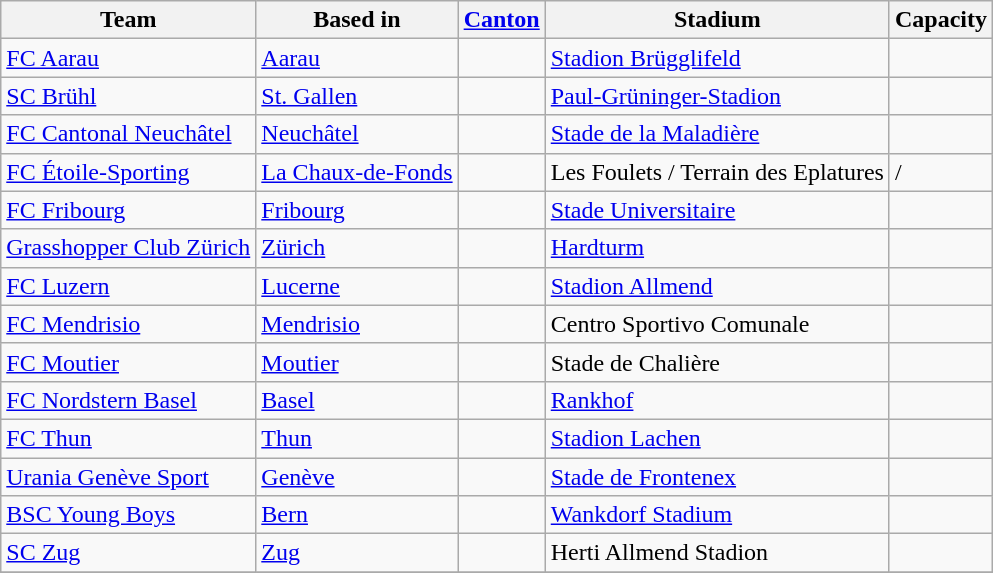<table class="wikitable sortable" style="text-align: left;">
<tr>
<th>Team</th>
<th>Based in</th>
<th><a href='#'>Canton</a></th>
<th>Stadium</th>
<th>Capacity</th>
</tr>
<tr>
<td><a href='#'>FC Aarau</a></td>
<td><a href='#'>Aarau</a></td>
<td></td>
<td><a href='#'>Stadion Brügglifeld</a></td>
<td></td>
</tr>
<tr>
<td><a href='#'>SC Brühl</a></td>
<td><a href='#'>St. Gallen</a></td>
<td></td>
<td><a href='#'>Paul-Grüninger-Stadion</a></td>
<td></td>
</tr>
<tr>
<td><a href='#'>FC Cantonal Neuchâtel</a></td>
<td><a href='#'>Neuchâtel</a></td>
<td></td>
<td><a href='#'>Stade de la Maladière</a></td>
<td></td>
</tr>
<tr>
<td><a href='#'>FC Étoile-Sporting</a></td>
<td><a href='#'>La Chaux-de-Fonds</a></td>
<td></td>
<td>Les Foulets / Terrain des Eplatures</td>
<td> / </td>
</tr>
<tr>
<td><a href='#'>FC Fribourg</a></td>
<td><a href='#'>Fribourg</a></td>
<td></td>
<td><a href='#'>Stade Universitaire</a></td>
<td></td>
</tr>
<tr>
<td><a href='#'>Grasshopper Club Zürich</a></td>
<td><a href='#'>Zürich</a></td>
<td></td>
<td><a href='#'>Hardturm</a></td>
<td></td>
</tr>
<tr>
<td><a href='#'>FC Luzern</a></td>
<td><a href='#'>Lucerne</a></td>
<td></td>
<td><a href='#'>Stadion Allmend</a></td>
<td></td>
</tr>
<tr>
<td><a href='#'>FC Mendrisio</a></td>
<td><a href='#'>Mendrisio</a></td>
<td></td>
<td>Centro Sportivo Comunale</td>
<td></td>
</tr>
<tr>
<td><a href='#'>FC Moutier</a></td>
<td><a href='#'>Moutier</a></td>
<td></td>
<td>Stade de Chalière</td>
<td></td>
</tr>
<tr>
<td><a href='#'>FC Nordstern Basel</a></td>
<td><a href='#'>Basel</a></td>
<td></td>
<td><a href='#'>Rankhof</a></td>
<td></td>
</tr>
<tr>
<td><a href='#'>FC Thun</a></td>
<td><a href='#'>Thun</a></td>
<td></td>
<td><a href='#'>Stadion Lachen</a></td>
<td></td>
</tr>
<tr>
<td><a href='#'>Urania Genève Sport</a></td>
<td><a href='#'>Genève</a></td>
<td></td>
<td><a href='#'>Stade de Frontenex</a></td>
<td></td>
</tr>
<tr>
<td><a href='#'>BSC Young Boys</a></td>
<td><a href='#'>Bern</a></td>
<td></td>
<td><a href='#'>Wankdorf Stadium</a></td>
<td></td>
</tr>
<tr>
<td><a href='#'>SC Zug</a></td>
<td><a href='#'>Zug</a></td>
<td></td>
<td>Herti Allmend Stadion</td>
<td></td>
</tr>
<tr>
</tr>
</table>
